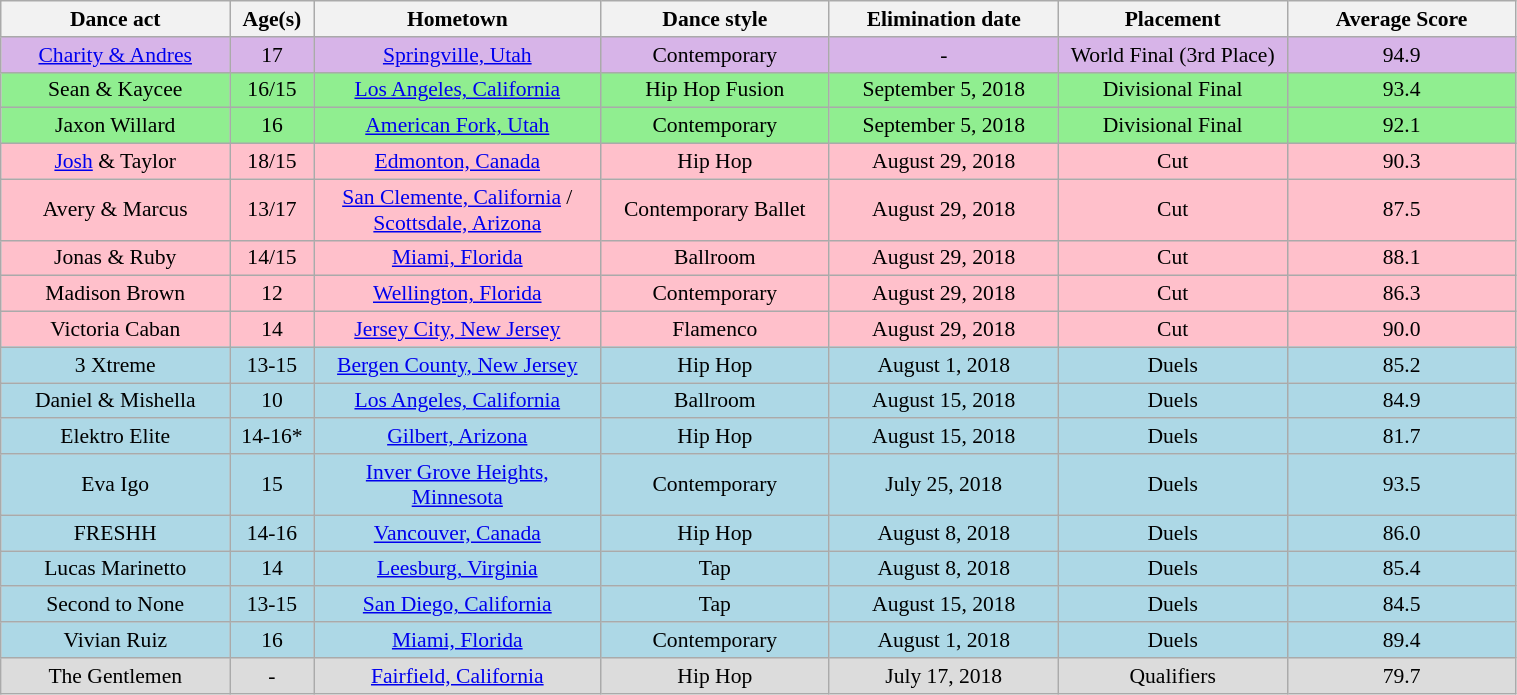<table class="wikitable" style="text-align:center; font-size:90%; border-collapse:collapse;" width=80%>
<tr>
<th width=12%>Dance act</th>
<th width="4%" align="center">Age(s)</th>
<th width=15%>Hometown</th>
<th width=12%>Dance style</th>
<th width=12%>Elimination date</th>
<th width=12%>Placement</th>
<th width=12%>Average Score</th>
</tr>
<tr style="color:black; background:#d7b4e8;">
<td><a href='#'>Charity & Andres</a></td>
<td>17</td>
<td><a href='#'>Springville, Utah</a></td>
<td>Contemporary</td>
<td>-</td>
<td>World Final (3rd Place)</td>
<td>94.9</td>
</tr>
<tr style="color:black; background:LightGreen;">
<td>Sean & Kaycee</td>
<td>16/15</td>
<td><a href='#'>Los Angeles, California</a></td>
<td>Hip Hop Fusion</td>
<td>September 5, 2018</td>
<td>Divisional Final</td>
<td>93.4</td>
</tr>
<tr style="color:black; background:LightGreen;">
<td>Jaxon Willard</td>
<td>16</td>
<td><a href='#'>American Fork, Utah</a></td>
<td>Contemporary</td>
<td>September 5, 2018</td>
<td>Divisional Final</td>
<td>92.1</td>
</tr>
<tr style="color:black; background:pink;">
<td><a href='#'>Josh</a> & Taylor</td>
<td>18/15</td>
<td><a href='#'>Edmonton, Canada</a></td>
<td>Hip Hop</td>
<td>August 29, 2018</td>
<td>Cut</td>
<td>90.3</td>
</tr>
<tr style="color:black; background:pink;">
<td>Avery & Marcus</td>
<td>13/17</td>
<td><a href='#'>San Clemente, California</a> / <a href='#'>Scottsdale, Arizona</a></td>
<td>Contemporary Ballet</td>
<td>August 29, 2018</td>
<td>Cut</td>
<td>87.5</td>
</tr>
<tr style="color:black; background:pink;">
<td>Jonas & Ruby</td>
<td>14/15</td>
<td><a href='#'>Miami, Florida</a></td>
<td>Ballroom</td>
<td>August 29, 2018</td>
<td>Cut</td>
<td>88.1</td>
</tr>
<tr style="color:black; background:pink;">
<td>Madison Brown</td>
<td>12</td>
<td><a href='#'>Wellington, Florida</a></td>
<td>Contemporary</td>
<td>August 29, 2018</td>
<td>Cut</td>
<td>86.3</td>
</tr>
<tr style="color:black; background:pink;">
<td>Victoria Caban</td>
<td>14</td>
<td><a href='#'>Jersey City, New Jersey</a></td>
<td>Flamenco</td>
<td>August 29, 2018</td>
<td>Cut</td>
<td>90.0</td>
</tr>
<tr style="color:black; background:LightBlue;">
<td>3 Xtreme</td>
<td>13-15</td>
<td><a href='#'>Bergen County, New Jersey</a></td>
<td>Hip Hop</td>
<td>August 1, 2018</td>
<td>Duels</td>
<td>85.2</td>
</tr>
<tr style="color:black; background:LightBlue;">
<td>Daniel & Mishella</td>
<td>10</td>
<td><a href='#'>Los Angeles, California</a></td>
<td>Ballroom</td>
<td>August 15, 2018</td>
<td>Duels</td>
<td>84.9</td>
</tr>
<tr style="color:black; background:LightBlue;">
<td>Elektro Elite</td>
<td>14-16*</td>
<td><a href='#'>Gilbert, Arizona</a></td>
<td>Hip Hop</td>
<td>August 15, 2018</td>
<td>Duels </td>
<td>81.7</td>
</tr>
<tr style="color:black; background:LightBlue;">
<td>Eva Igo</td>
<td>15</td>
<td><a href='#'>Inver Grove Heights, Minnesota</a></td>
<td>Contemporary</td>
<td>July 25, 2018</td>
<td>Duels</td>
<td>93.5</td>
</tr>
<tr style="color:black; background:LightBlue;">
<td>FRESHH</td>
<td>14-16</td>
<td><a href='#'>Vancouver, Canada</a></td>
<td>Hip Hop</td>
<td>August 8, 2018</td>
<td>Duels</td>
<td>86.0</td>
</tr>
<tr style="color:black; background:LightBlue;">
<td>Lucas Marinetto</td>
<td>14</td>
<td><a href='#'>Leesburg, Virginia</a></td>
<td>Tap</td>
<td>August 8, 2018</td>
<td>Duels</td>
<td>85.4</td>
</tr>
<tr style="color:black; background:LightBlue;">
<td>Second to None</td>
<td>13-15</td>
<td><a href='#'>San Diego, California</a></td>
<td>Tap</td>
<td>August 15, 2018</td>
<td>Duels</td>
<td>84.5</td>
</tr>
<tr style="color:black; background:LightBlue;">
<td>Vivian Ruiz</td>
<td>16</td>
<td><a href='#'>Miami, Florida</a></td>
<td>Contemporary</td>
<td>August 1, 2018</td>
<td>Duels</td>
<td>89.4</td>
</tr>
<tr style="background:#DCDCDC;">
<td>The Gentlemen</td>
<td>-</td>
<td><a href='#'>Fairfield, California</a></td>
<td>Hip Hop</td>
<td>July 17, 2018</td>
<td>Qualifiers</td>
<td>79.7</td>
</tr>
</table>
